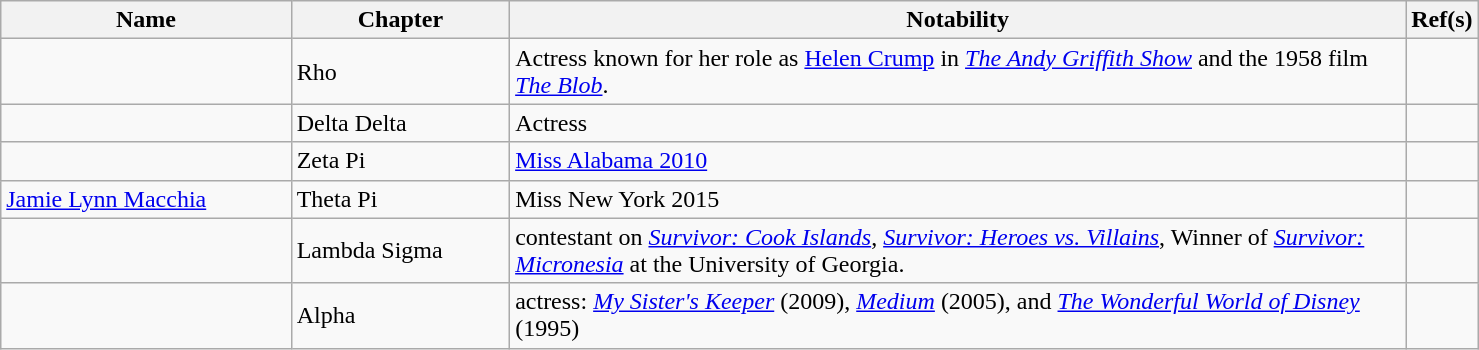<table class="wikitable sortable" width="78%">
<tr valign="top">
<th width="20%">Name</th>
<th width="15%">Chapter</th>
<th width="62%" class="unsortable">Notability</th>
<th width="3%" class="unsortable">Ref(s)</th>
</tr>
<tr>
<td></td>
<td>Rho</td>
<td>Actress known for her role as <a href='#'>Helen Crump</a> in <em><a href='#'>The Andy Griffith Show</a></em> and the 1958 film <em><a href='#'>The Blob</a></em>.</td>
<td></td>
</tr>
<tr>
<td></td>
<td>Delta Delta</td>
<td>Actress</td>
<td></td>
</tr>
<tr>
<td></td>
<td>Zeta Pi</td>
<td><a href='#'>Miss Alabama 2010</a></td>
<td></td>
</tr>
<tr>
<td><a href='#'>Jamie Lynn Macchia</a></td>
<td>Theta Pi</td>
<td>Miss New York 2015</td>
<td></td>
</tr>
<tr>
<td></td>
<td>Lambda Sigma</td>
<td>contestant on <em><a href='#'>Survivor: Cook Islands</a></em>, <em><a href='#'>Survivor: Heroes vs. Villains</a></em>, Winner of <em><a href='#'>Survivor: Micronesia</a></em> at the University of Georgia.</td>
<td></td>
</tr>
<tr>
<td></td>
<td>Alpha</td>
<td>actress: <em><a href='#'>My Sister's Keeper</a></em> (2009), <em><a href='#'>Medium</a></em> (2005), and <em><a href='#'>The Wonderful World of Disney</a></em> (1995)</td>
<td></td>
</tr>
</table>
